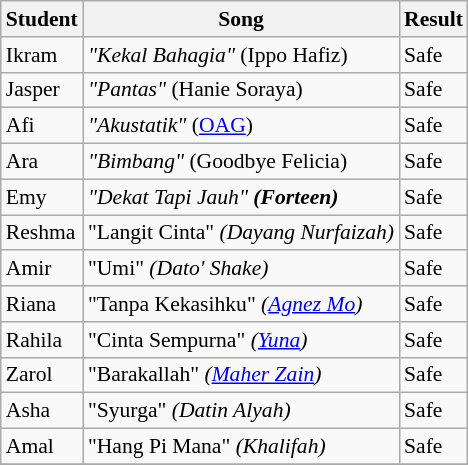<table class="wikitable" style="font-size:90%;">
<tr>
<th>Student</th>
<th>Song</th>
<th>Result</th>
</tr>
<tr>
<td>Ikram</td>
<td><em>"Kekal Bahagia"</em> (Ippo Hafiz)</td>
<td>Safe</td>
</tr>
<tr>
<td>Jasper</td>
<td><em>"Pantas"</em> (Hanie Soraya)</td>
<td>Safe</td>
</tr>
<tr>
<td>Afi</td>
<td><em>"Akustatik"</em> (<a href='#'>OAG</a>)</td>
<td>Safe</td>
</tr>
<tr>
<td>Ara</td>
<td><em>"Bimbang"</em> (Goodbye Felicia)</td>
<td>Safe</td>
</tr>
<tr>
<td>Emy</td>
<td><em>"Dekat Tapi Jauh"<strong> (Forteen)</td>
<td>Safe</td>
</tr>
<tr>
<td>Reshma</td>
<td></em>"Langit Cinta"<em> (Dayang Nurfaizah)</td>
<td>Safe</td>
</tr>
<tr>
<td>Amir</td>
<td></em>"Umi"<em> (Dato' Shake)</td>
<td>Safe</td>
</tr>
<tr>
<td>Riana</td>
<td></em>"Tanpa Kekasihku"<em> (<a href='#'>Agnez Mo</a>)</td>
<td>Safe</td>
</tr>
<tr>
<td>Rahila</td>
<td></em>"Cinta Sempurna"<em> (<a href='#'>Yuna</a>)</td>
<td>Safe</td>
</tr>
<tr>
<td>Zarol</td>
<td></em>"Barakallah"<em> (<a href='#'>Maher Zain</a>)</td>
<td>Safe</td>
</tr>
<tr>
<td>Asha</td>
<td></em>"Syurga"<em> (Datin Alyah)</td>
<td>Safe</td>
</tr>
<tr>
<td>Amal</td>
<td></em>"Hang Pi Mana"<em> (Khalifah)</td>
<td>Safe</td>
</tr>
<tr>
</tr>
</table>
